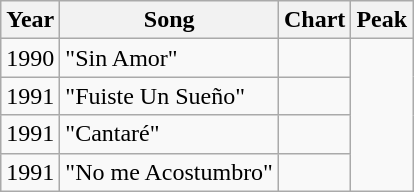<table class="wikitable">
<tr>
<th>Year</th>
<th>Song</th>
<th>Chart</th>
<th>Peak</th>
</tr>
<tr>
<td>1990</td>
<td>"Sin Amor"</td>
<td></td>
</tr>
<tr>
<td>1991</td>
<td>"Fuiste Un Sueño"</td>
<td></td>
</tr>
<tr>
<td>1991</td>
<td>"Cantaré"</td>
<td></td>
</tr>
<tr>
<td>1991</td>
<td>"No me Acostumbro"</td>
<td></td>
</tr>
</table>
